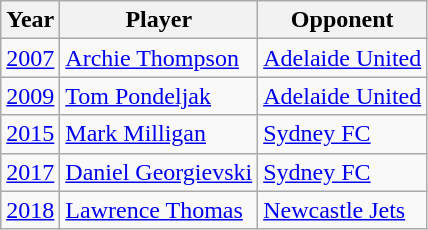<table class="wikitable">
<tr>
<th>Year</th>
<th>Player</th>
<th>Opponent</th>
</tr>
<tr>
<td><a href='#'>2007</a></td>
<td> <a href='#'>Archie Thompson</a></td>
<td><a href='#'>Adelaide United</a></td>
</tr>
<tr>
<td><a href='#'>2009</a></td>
<td> <a href='#'>Tom Pondeljak</a></td>
<td><a href='#'>Adelaide United</a></td>
</tr>
<tr>
<td><a href='#'>2015</a></td>
<td> <a href='#'>Mark Milligan</a></td>
<td><a href='#'>Sydney FC</a></td>
</tr>
<tr>
<td><a href='#'>2017</a></td>
<td> <a href='#'>Daniel Georgievski</a></td>
<td><a href='#'>Sydney FC</a></td>
</tr>
<tr>
<td><a href='#'>2018</a></td>
<td> <a href='#'>Lawrence Thomas</a></td>
<td><a href='#'>Newcastle Jets</a></td>
</tr>
</table>
